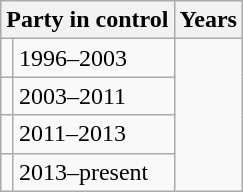<table class="wikitable">
<tr>
<th colspan="2">Party in control</th>
<th>Years</th>
</tr>
<tr>
<td></td>
<td>1996–2003</td>
</tr>
<tr>
<td></td>
<td>2003–2011</td>
</tr>
<tr>
<td></td>
<td>2011–2013</td>
</tr>
<tr>
<td></td>
<td>2013–present</td>
</tr>
</table>
